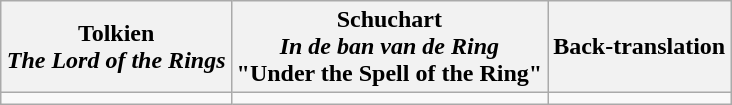<table class="wikitable" style="margin: 1em auto;">
<tr>
<th>Tolkien<br><em>The Lord of the Rings</em></th>
<th>Schuchart<br><em>In de ban van de Ring</em><br>"Under the Spell of the Ring"</th>
<th>Back-translation</th>
</tr>
<tr>
<td></td>
<td></td>
<td></td>
</tr>
</table>
